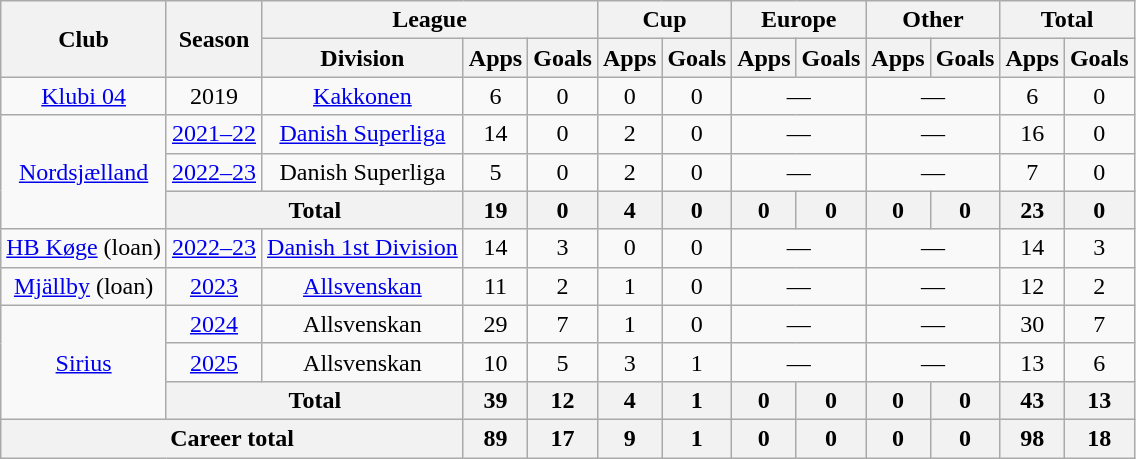<table class="wikitable" style="text-align:center">
<tr>
<th rowspan="2">Club</th>
<th rowspan="2">Season</th>
<th colspan="3">League</th>
<th colspan="2">Cup</th>
<th colspan="2">Europe</th>
<th colspan="2">Other</th>
<th colspan="2">Total</th>
</tr>
<tr>
<th>Division</th>
<th>Apps</th>
<th>Goals</th>
<th>Apps</th>
<th>Goals</th>
<th>Apps</th>
<th>Goals</th>
<th>Apps</th>
<th>Goals</th>
<th>Apps</th>
<th>Goals</th>
</tr>
<tr>
<td><a href='#'>Klubi 04</a></td>
<td>2019</td>
<td><a href='#'>Kakkonen</a></td>
<td>6</td>
<td>0</td>
<td>0</td>
<td>0</td>
<td colspan="2">—</td>
<td colspan="2">—</td>
<td>6</td>
<td>0</td>
</tr>
<tr>
<td rowspan="3"><a href='#'>Nordsjælland</a></td>
<td><a href='#'>2021–22</a></td>
<td><a href='#'>Danish Superliga</a></td>
<td>14</td>
<td>0</td>
<td>2</td>
<td>0</td>
<td colspan="2">—</td>
<td colspan="2">—</td>
<td>16</td>
<td>0</td>
</tr>
<tr>
<td><a href='#'>2022–23</a></td>
<td>Danish Superliga</td>
<td>5</td>
<td>0</td>
<td>2</td>
<td>0</td>
<td colspan="2">—</td>
<td colspan="2">—</td>
<td>7</td>
<td>0</td>
</tr>
<tr>
<th colspan="2">Total</th>
<th>19</th>
<th>0</th>
<th>4</th>
<th>0</th>
<th>0</th>
<th>0</th>
<th>0</th>
<th>0</th>
<th>23</th>
<th>0</th>
</tr>
<tr>
<td><a href='#'>HB Køge</a> (loan)</td>
<td><a href='#'>2022–23</a></td>
<td><a href='#'>Danish 1st Division</a></td>
<td>14</td>
<td>3</td>
<td>0</td>
<td>0</td>
<td colspan="2">—</td>
<td colspan="2">—</td>
<td>14</td>
<td>3</td>
</tr>
<tr>
<td><a href='#'>Mjällby</a> (loan)</td>
<td><a href='#'>2023</a></td>
<td><a href='#'>Allsvenskan</a></td>
<td>11</td>
<td>2</td>
<td>1</td>
<td>0</td>
<td colspan="2">—</td>
<td colspan="2">—</td>
<td>12</td>
<td>2</td>
</tr>
<tr>
<td rowspan=3><a href='#'>Sirius</a></td>
<td><a href='#'>2024</a></td>
<td>Allsvenskan</td>
<td>29</td>
<td>7</td>
<td>1</td>
<td>0</td>
<td colspan="2">—</td>
<td colspan="2">—</td>
<td>30</td>
<td>7</td>
</tr>
<tr>
<td><a href='#'>2025</a></td>
<td>Allsvenskan</td>
<td>10</td>
<td>5</td>
<td>3</td>
<td>1</td>
<td colspan="2">—</td>
<td colspan="2">—</td>
<td>13</td>
<td>6</td>
</tr>
<tr>
<th colspan=2>Total</th>
<th>39</th>
<th>12</th>
<th>4</th>
<th>1</th>
<th>0</th>
<th>0</th>
<th>0</th>
<th>0</th>
<th>43</th>
<th>13</th>
</tr>
<tr>
<th colspan="3">Career total</th>
<th>89</th>
<th>17</th>
<th>9</th>
<th>1</th>
<th>0</th>
<th>0</th>
<th>0</th>
<th>0</th>
<th>98</th>
<th>18</th>
</tr>
</table>
